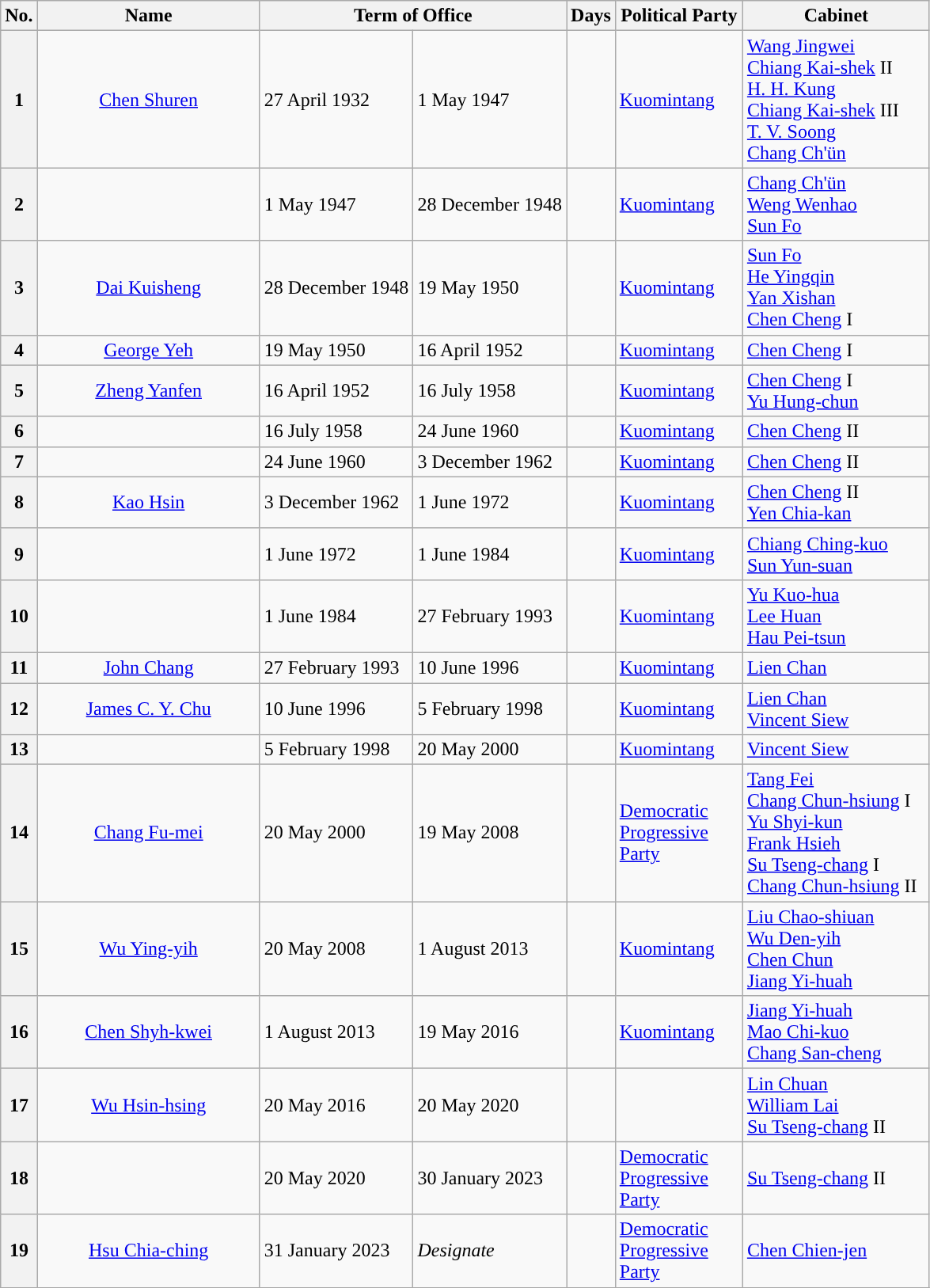<table class="wikitable">
<tr ->
<th>No.</th>
<th width="180">Name</th>
<th colspan=2 width="180">Term of Office</th>
<th>Days</th>
<th width="100">Political Party</th>
<th width="150">Cabinet</th>
</tr>
<tr ->
<th style="background:">1</th>
<td align=center><a href='#'>Chen Shuren</a><br></td>
<td>27 April 1932</td>
<td>1 May 1947</td>
<td></td>
<td><a href='#'>Kuomintang</a></td>
<td><a href='#'>Wang Jingwei</a><br><a href='#'>Chiang Kai-shek</a> II<br><a href='#'>H. H. Kung</a><br><a href='#'>Chiang Kai-shek</a> III<br><a href='#'>T. V. Soong</a><br><a href='#'>Chang Ch'ün</a></td>
</tr>
<tr ->
<th style="background:">2</th>
<td align=center><br></td>
<td>1 May 1947</td>
<td>28 December 1948</td>
<td></td>
<td><a href='#'>Kuomintang</a></td>
<td><a href='#'>Chang Ch'ün</a><br><a href='#'>Weng Wenhao</a><br><a href='#'>Sun Fo</a></td>
</tr>
<tr ->
<th style="background:">3</th>
<td align=center><a href='#'>Dai Kuisheng</a><br></td>
<td>28 December 1948</td>
<td>19 May 1950</td>
<td></td>
<td><a href='#'>Kuomintang</a></td>
<td><a href='#'>Sun Fo</a><br><a href='#'>He Yingqin</a><br><a href='#'>Yan Xishan</a><br><a href='#'>Chen Cheng</a> I</td>
</tr>
<tr ->
<th style="background:">4</th>
<td align=center><a href='#'>George Yeh</a><br></td>
<td>19 May 1950</td>
<td>16 April 1952</td>
<td></td>
<td><a href='#'>Kuomintang</a></td>
<td><a href='#'>Chen Cheng</a> I</td>
</tr>
<tr ->
<th style="background:">5</th>
<td align=center><a href='#'>Zheng Yanfen</a><br></td>
<td>16 April 1952</td>
<td>16 July 1958</td>
<td></td>
<td><a href='#'>Kuomintang</a></td>
<td><a href='#'>Chen Cheng</a> I<br><a href='#'>Yu Hung-chun</a></td>
</tr>
<tr ->
<th style="background:">6</th>
<td align=center><br></td>
<td>16 July 1958</td>
<td>24 June 1960</td>
<td></td>
<td><a href='#'>Kuomintang</a></td>
<td><a href='#'>Chen Cheng</a> II</td>
</tr>
<tr ->
<th style="background:">7</th>
<td align=center><br></td>
<td>24 June 1960</td>
<td>3 December 1962</td>
<td></td>
<td><a href='#'>Kuomintang</a></td>
<td><a href='#'>Chen Cheng</a> II</td>
</tr>
<tr ->
<th style="background:">8</th>
<td align=center><a href='#'>Kao Hsin</a><br></td>
<td>3 December 1962</td>
<td>1 June 1972</td>
<td></td>
<td><a href='#'>Kuomintang</a></td>
<td><a href='#'>Chen Cheng</a> II<br><a href='#'>Yen Chia-kan</a></td>
</tr>
<tr ->
<th style="background:">9</th>
<td align=center><br></td>
<td>1 June 1972</td>
<td>1 June 1984</td>
<td></td>
<td><a href='#'>Kuomintang</a></td>
<td><a href='#'>Chiang Ching-kuo</a><br><a href='#'>Sun Yun-suan</a></td>
</tr>
<tr ->
<th style="background:">10</th>
<td align=center><br></td>
<td>1 June 1984</td>
<td>27 February 1993</td>
<td></td>
<td><a href='#'>Kuomintang</a></td>
<td><a href='#'>Yu Kuo-hua</a><br><a href='#'>Lee Huan</a><br><a href='#'>Hau Pei-tsun</a></td>
</tr>
<tr ->
<th style="background:">11</th>
<td align=center><a href='#'>John Chang</a><br></td>
<td>27 February 1993</td>
<td>10 June 1996</td>
<td></td>
<td><a href='#'>Kuomintang</a></td>
<td><a href='#'>Lien Chan</a></td>
</tr>
<tr ->
<th style="background:">12</th>
<td align=center><a href='#'>James C. Y. Chu</a><br></td>
<td>10 June 1996</td>
<td>5 February 1998</td>
<td></td>
<td><a href='#'>Kuomintang</a></td>
<td><a href='#'>Lien Chan</a><br><a href='#'>Vincent Siew</a></td>
</tr>
<tr ->
<th style="background:">13</th>
<td align=center><br></td>
<td>5 February 1998</td>
<td>20 May 2000</td>
<td></td>
<td><a href='#'>Kuomintang</a></td>
<td><a href='#'>Vincent Siew</a></td>
</tr>
<tr ->
<th style="background:">14</th>
<td align=center><a href='#'>Chang Fu-mei</a><br></td>
<td>20 May 2000</td>
<td>19 May 2008</td>
<td></td>
<td><a href='#'>Democratic Progressive Party</a></td>
<td><a href='#'>Tang Fei</a><br><a href='#'>Chang Chun-hsiung</a> I<br><a href='#'>Yu Shyi-kun</a><br><a href='#'>Frank Hsieh</a><br><a href='#'>Su Tseng-chang</a> I<br><a href='#'>Chang Chun-hsiung</a> II</td>
</tr>
<tr ->
<th style="background:">15</th>
<td align=center><a href='#'>Wu Ying-yih</a><br></td>
<td>20 May 2008</td>
<td>1 August 2013</td>
<td></td>
<td><a href='#'>Kuomintang</a></td>
<td><a href='#'>Liu Chao-shiuan</a><br><a href='#'>Wu Den-yih</a><br><a href='#'>Chen Chun</a><br><a href='#'>Jiang Yi-huah</a></td>
</tr>
<tr ->
<th style="background:">16</th>
<td align=center><a href='#'>Chen Shyh-kwei</a><br></td>
<td>1 August 2013</td>
<td>19 May 2016</td>
<td></td>
<td><a href='#'>Kuomintang</a></td>
<td><a href='#'>Jiang Yi-huah</a><br><a href='#'>Mao Chi-kuo</a><br><a href='#'>Chang San-cheng</a></td>
</tr>
<tr ->
<th style="background:">17</th>
<td align=center><a href='#'>Wu Hsin-hsing</a><br></td>
<td>20 May 2016</td>
<td>20 May 2020</td>
<td></td>
<td></td>
<td><a href='#'>Lin Chuan</a><br><a href='#'>William Lai</a><br><a href='#'>Su Tseng-chang</a> II</td>
</tr>
<tr ->
<th style="background:">18</th>
<td align=center><br></td>
<td>20 May 2020</td>
<td>30 January 2023</td>
<td></td>
<td><a href='#'>Democratic Progressive Party</a></td>
<td><a href='#'>Su Tseng-chang</a> II</td>
</tr>
<tr ->
<th style="background:">19</th>
<td align=center><a href='#'>Hsu Chia-ching</a><br></td>
<td>31 January 2023</td>
<td><em>Designate</em></td>
<td></td>
<td><a href='#'>Democratic Progressive Party</a></td>
<td><a href='#'>Chen Chien-jen</a></td>
</tr>
<tr ->
</tr>
</table>
